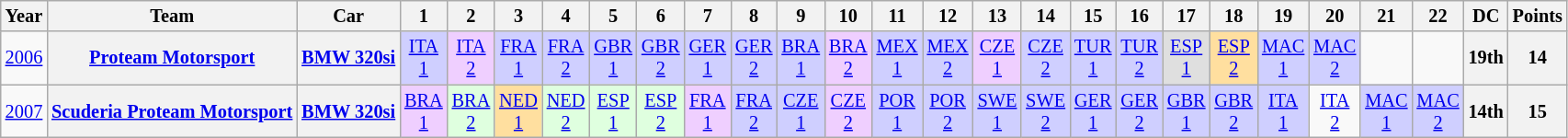<table class="wikitable" style="text-align:center; font-size:85%">
<tr>
<th>Year</th>
<th>Team</th>
<th>Car</th>
<th>1</th>
<th>2</th>
<th>3</th>
<th>4</th>
<th>5</th>
<th>6</th>
<th>7</th>
<th>8</th>
<th>9</th>
<th>10</th>
<th>11</th>
<th>12</th>
<th>13</th>
<th>14</th>
<th>15</th>
<th>16</th>
<th>17</th>
<th>18</th>
<th>19</th>
<th>20</th>
<th>21</th>
<th>22</th>
<th>DC</th>
<th>Points</th>
</tr>
<tr>
<td><a href='#'>2006</a></td>
<th><a href='#'>Proteam Motorsport</a></th>
<th><a href='#'>BMW 320si</a></th>
<td style="background:#cfcfff;"><a href='#'>ITA<br>1</a><br></td>
<td style="background:#efcfff;"><a href='#'>ITA<br>2</a><br></td>
<td style="background:#cfcfff;"><a href='#'>FRA<br>1</a><br></td>
<td style="background:#cfcfff;"><a href='#'>FRA<br>2</a><br></td>
<td style="background:#cfcfff;"><a href='#'>GBR<br>1</a><br></td>
<td style="background:#cfcfff;"><a href='#'>GBR<br>2</a><br></td>
<td style="background:#cfcfff;"><a href='#'>GER<br>1</a><br></td>
<td style="background:#cfcfff;"><a href='#'>GER<br>2</a><br></td>
<td style="background:#cfcfff;"><a href='#'>BRA<br>1</a><br></td>
<td style="background:#efcfff;"><a href='#'>BRA<br>2</a><br></td>
<td style="background:#cfcfff;"><a href='#'>MEX<br>1</a><br></td>
<td style="background:#cfcfff;"><a href='#'>MEX<br>2</a><br></td>
<td style="background:#efcfff;"><a href='#'>CZE<br>1</a><br></td>
<td style="background:#cfcfff;"><a href='#'>CZE<br>2</a><br></td>
<td style="background:#cfcfff;"><a href='#'>TUR<br>1</a><br></td>
<td style="background:#cfcfff;"><a href='#'>TUR<br>2</a><br></td>
<td style="background:#dfdfdf;"><a href='#'>ESP<br>1</a><br></td>
<td style="background:#FFDF9F;"><a href='#'>ESP<br>2</a><br></td>
<td style="background:#cfcfff;"><a href='#'>MAC<br>1</a><br></td>
<td style="background:#cfcfff;"><a href='#'>MAC<br>2</a><br></td>
<td></td>
<td></td>
<th>19th</th>
<th>14</th>
</tr>
<tr>
<td><a href='#'>2007</a></td>
<th><a href='#'>Scuderia Proteam Motorsport</a></th>
<th><a href='#'>BMW 320si</a></th>
<td style="background:#efcfff;"><a href='#'>BRA<br>1</a><br></td>
<td style="background:#dfffdf;"><a href='#'>BRA<br>2</a><br></td>
<td style="background:#FFDF9F;"><a href='#'>NED<br>1</a><br></td>
<td style="background:#dfffdf;"><a href='#'>NED<br>2</a><br></td>
<td style="background:#dfffdf;"><a href='#'>ESP<br>1</a><br></td>
<td style="background:#dfffdf;"><a href='#'>ESP<br>2</a><br></td>
<td style="background:#efcfff;"><a href='#'>FRA<br>1</a><br></td>
<td style="background:#cfcfff;"><a href='#'>FRA<br>2</a><br></td>
<td style="background:#cfcfff;"><a href='#'>CZE<br>1</a><br></td>
<td style="background:#efcfff;"><a href='#'>CZE<br>2</a><br></td>
<td style="background:#cfcfff;"><a href='#'>POR<br>1</a><br></td>
<td style="background:#cfcfff;"><a href='#'>POR<br>2</a><br></td>
<td style="background:#cfcfff;"><a href='#'>SWE<br>1</a><br></td>
<td style="background:#cfcfff;"><a href='#'>SWE<br>2</a><br></td>
<td style="background:#cfcfff;"><a href='#'>GER<br>1</a><br> </td>
<td style="background:#cfcfff;"><a href='#'>GER<br>2</a><br></td>
<td style="background:#cfcfff;"><a href='#'>GBR<br>1</a><br></td>
<td style="background:#cfcfff;"><a href='#'>GBR<br>2</a><br></td>
<td style="background:#cfcfff;"><a href='#'>ITA<br>1</a><br></td>
<td><a href='#'>ITA<br>2</a><br></td>
<td style="background:#cfcfff;"><a href='#'>MAC<br>1</a><br></td>
<td style="background:#cfcfff;"><a href='#'>MAC<br>2</a><br></td>
<th>14th</th>
<th>15</th>
</tr>
</table>
